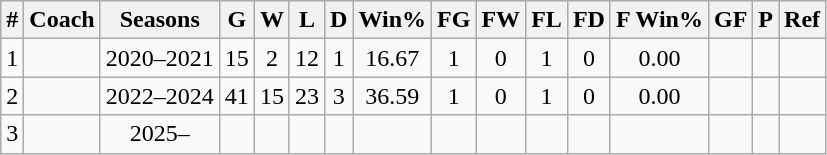<table class="wikitable sortable" style="text-align:center">
<tr>
<th class="unsortable">#</th>
<th>Coach</th>
<th>Seasons</th>
<th>G</th>
<th>W</th>
<th>L</th>
<th>D</th>
<th>Win%</th>
<th>FG</th>
<th>FW</th>
<th>FL</th>
<th>FD</th>
<th>F Win%</th>
<th>GF</th>
<th>P</th>
<th class="unsortable">Ref</th>
</tr>
<tr>
<td>1</td>
<td align=left></td>
<td>2020–2021</td>
<td>15</td>
<td>2</td>
<td>12</td>
<td>1</td>
<td>16.67</td>
<td>1</td>
<td>0</td>
<td>1</td>
<td>0</td>
<td>0.00</td>
<td></td>
<td></td>
<td></td>
</tr>
<tr>
<td>2</td>
<td align=left></td>
<td>2022–2024</td>
<td>41</td>
<td>15</td>
<td>23</td>
<td>3</td>
<td>36.59</td>
<td>1</td>
<td>0</td>
<td>1</td>
<td>0</td>
<td>0.00</td>
<td></td>
<td></td>
<td></td>
</tr>
<tr>
<td>3</td>
<td align=left></td>
<td>2025–</td>
<td></td>
<td></td>
<td></td>
<td></td>
<td></td>
<td></td>
<td></td>
<td></td>
<td></td>
<td></td>
<td></td>
<td></td>
<td></td>
</tr>
</table>
